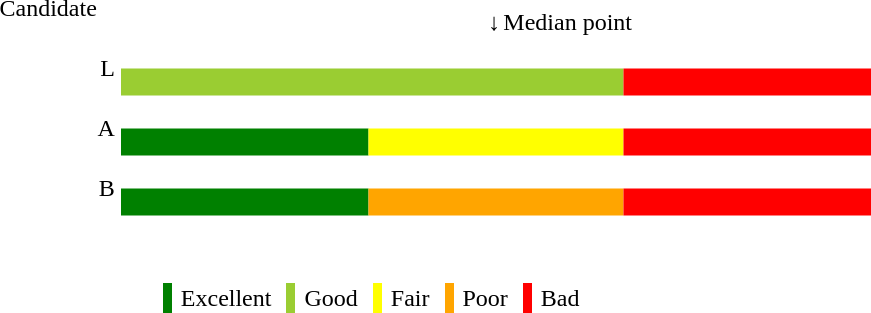<table>
<tr>
<td align=right>Candidate   </td>
<td><br><table cellpadding=0 width=500 border=0 cellspacing=0>
<tr>
<td width=49%> </td>
<td width=2% textalign=center>↓</td>
<td width=49%>Median point</td>
</tr>
</table>
</td>
</tr>
<tr>
<td align=right>L</td>
<td><br><table cellpadding=0 width=500 border=0 cellspacing=0>
<tr>
<td bgcolor=YellowGreen width=67%> </td>
<td bgcolor=red width=33%></td>
</tr>
</table>
</td>
</tr>
<tr>
<td align=right>A</td>
<td><br><table cellpadding=0 width=500 border=0 cellspacing=0>
<tr>
<td bgcolor=green width=33%> </td>
<td bgcolor=yellow width=34%> </td>
<td bgcolor=red width=33%></td>
</tr>
</table>
</td>
</tr>
<tr>
<td align=right>B</td>
<td><br><table cellpadding=0 width=500 border=0 cellspacing=0>
<tr>
<td bgcolor=green width=33%> </td>
<td bgcolor=orange width=34%> </td>
<td bgcolor=red width=33%></td>
</tr>
</table>
</td>
</tr>
<tr>
<td> </td>
<td> </td>
</tr>
<tr>
<td> </td>
<td><br><table cellpadding=1 border=0 cellspacing=1>
<tr>
<td>      </td>
<td bgcolor=green> </td>
<td> Excellent  </td>
<td bgcolor=YellowGreen> </td>
<td> Good  </td>
<td bgcolor=Yellow> </td>
<td> Fair  </td>
<td bgcolor=Orange> </td>
<td> Poor  </td>
<td bgcolor=Red> </td>
<td> Bad  </td>
</tr>
</table>
</td>
</tr>
</table>
